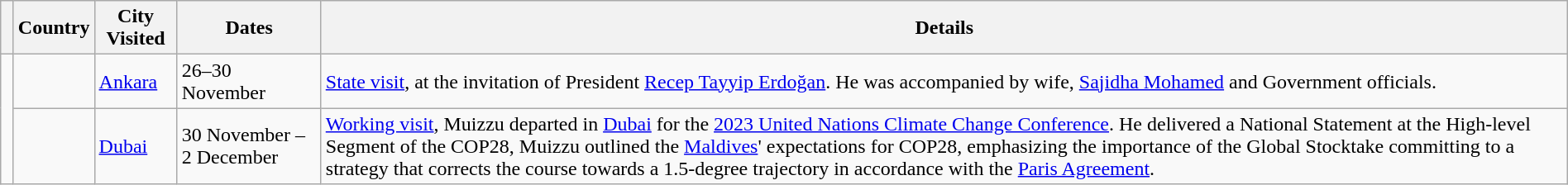<table class="wikitable sortable" style="margin: 1em auto 1em auto">
<tr>
<th class="unsortable" width=3></th>
<th>Country</th>
<th>City Visited</th>
<th>Dates</th>
<th class="unsortable">Details</th>
</tr>
<tr>
<td rowspan=2></td>
<td></td>
<td><a href='#'>Ankara</a></td>
<td>26–30 November</td>
<td><a href='#'>State visit</a>, at the invitation of President <a href='#'>Recep Tayyip Erdoğan</a>. He was accompanied by wife, <a href='#'>Sajidha Mohamed</a> and Government officials.</td>
</tr>
<tr>
<td></td>
<td><a href='#'>Dubai</a></td>
<td>30 November – 2 December</td>
<td><a href='#'>Working visit</a>, Muizzu departed in <a href='#'>Dubai</a> for the <a href='#'>2023 United Nations Climate Change Conference</a>. He delivered a National Statement at the High-level Segment of the COP28, Muizzu outlined the <a href='#'>Maldives</a>' expectations for COP28, emphasizing the importance of the Global Stocktake committing to a strategy that corrects the course towards a 1.5-degree trajectory in accordance with the <a href='#'>Paris Agreement</a>.</td>
</tr>
</table>
